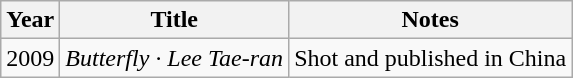<table class="wikitable">
<tr>
<th>Year</th>
<th>Title</th>
<th>Notes</th>
</tr>
<tr>
<td>2009</td>
<td><em>Butterfly · Lee Tae-ran</em></td>
<td>Shot and published in China</td>
</tr>
</table>
